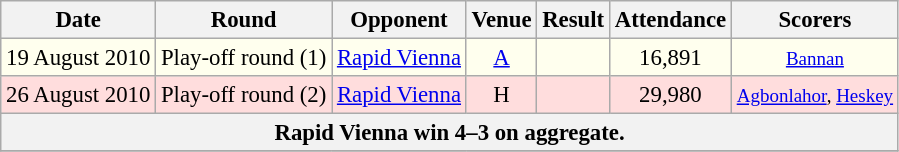<table class="wikitable sortable" style="font-size:95%; text-align:center">
<tr>
<th>Date</th>
<th>Round</th>
<th>Opponent</th>
<th>Venue</th>
<th>Result</th>
<th>Attendance</th>
<th>Scorers</th>
</tr>
<tr bgcolor="FFFFEE">
<td>19 August 2010</td>
<td>Play-off round (1)</td>
<td> <a href='#'>Rapid Vienna</a></td>
<td><a href='#'>A</a></td>
<td></td>
<td>16,891</td>
<td><small><a href='#'>Bannan</a></small></td>
</tr>
<tr bgcolor="ffdddd">
<td>26 August 2010</td>
<td>Play-off round (2)</td>
<td> <a href='#'>Rapid Vienna</a></td>
<td>H</td>
<td></td>
<td>29,980</td>
<td><small><a href='#'>Agbonlahor</a>, <a href='#'>Heskey</a></small></td>
</tr>
<tr>
<th colspan="7">Rapid Vienna win 4–3 on aggregate.</th>
</tr>
<tr>
</tr>
</table>
